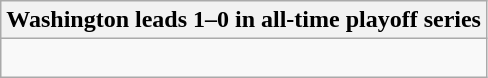<table class="wikitable collapsible collapsed">
<tr>
<th>Washington leads 1–0 in all-time playoff series</th>
</tr>
<tr>
<td><br></td>
</tr>
</table>
